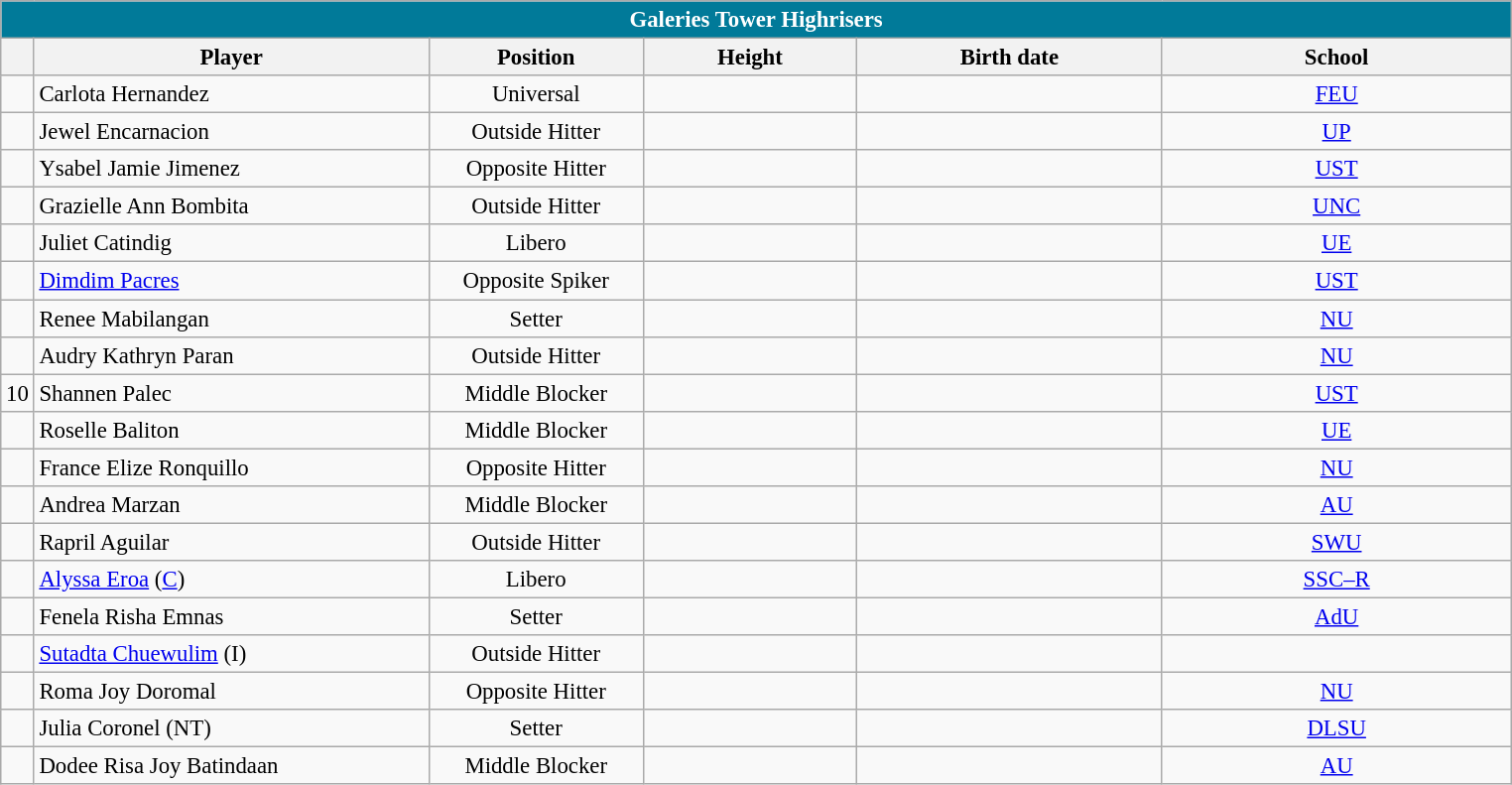<table class="wikitable sortable" style="font-size:95%; text-align:left;">
<tr>
<th colspan="7" style= "background:#017A99; color:white; text-align: center"><strong>Galeries Tower Highrisers</strong></th>
</tr>
<tr style="background:#FFFFFF;">
<th style= "align=center; width:1em;"></th>
<th style= "align=center;width:17em;">Player</th>
<th style= "align=center; width:9em;">Position</th>
<th style= "align=center; width:9em;">Height</th>
<th style= "align=center; width:13em;">Birth date</th>
<th style= "align=center; width:15em;">School</th>
</tr>
<tr align=center>
<td></td>
<td align="left"> Carlota Hernandez</td>
<td>Universal</td>
<td></td>
<td align=right></td>
<td><a href='#'>FEU</a></td>
</tr>
<tr align=center>
<td></td>
<td align="left"> Jewel Encarnacion</td>
<td>Outside Hitter</td>
<td></td>
<td align=right></td>
<td><a href='#'>UP</a></td>
</tr>
<tr align=center>
<td></td>
<td align="left"> Ysabel Jamie Jimenez</td>
<td>Opposite Hitter</td>
<td></td>
<td align=right></td>
<td><a href='#'>UST</a></td>
</tr>
<tr align=center>
<td></td>
<td align="left"> Grazielle Ann Bombita</td>
<td>Outside Hitter</td>
<td></td>
<td align=right></td>
<td><a href='#'>UNC</a></td>
</tr>
<tr align=center>
<td></td>
<td align="left"> Juliet Catindig</td>
<td>Libero</td>
<td></td>
<td align=right></td>
<td><a href='#'>UE</a></td>
</tr>
<tr align=center>
<td></td>
<td align="left"> <a href='#'>Dimdim Pacres</a></td>
<td>Opposite Spiker</td>
<td></td>
<td align=right></td>
<td><a href='#'>UST</a></td>
</tr>
<tr align=center>
<td></td>
<td align=left> Renee Mabilangan</td>
<td>Setter</td>
<td></td>
<td align=right></td>
<td><a href='#'>NU</a></td>
</tr>
<tr align=center>
<td></td>
<td align="left"> Audry Kathryn Paran</td>
<td>Outside Hitter</td>
<td></td>
<td align=right></td>
<td><a href='#'>NU</a></td>
</tr>
<tr align=center>
<td>10</td>
<td align="left"> Shannen Palec</td>
<td>Middle Blocker</td>
<td></td>
<td align=right></td>
<td><a href='#'>UST</a></td>
</tr>
<tr align=center>
<td></td>
<td align="left"> Roselle Baliton</td>
<td>Middle Blocker</td>
<td></td>
<td align=right></td>
<td><a href='#'>UE</a></td>
</tr>
<tr align=center>
<td></td>
<td align=left> France Elize Ronquillo</td>
<td>Opposite Hitter</td>
<td></td>
<td align=right></td>
<td><a href='#'>NU</a></td>
</tr>
<tr align=center>
<td></td>
<td align="left"> Andrea Marzan</td>
<td>Middle Blocker</td>
<td></td>
<td align=right></td>
<td><a href='#'>AU</a></td>
</tr>
<tr align=center>
<td></td>
<td align="left"> Rapril Aguilar</td>
<td>Outside Hitter</td>
<td></td>
<td align=right></td>
<td><a href='#'>SWU</a></td>
</tr>
<tr align=center>
<td></td>
<td align=left> <a href='#'>Alyssa Eroa</a> (<a href='#'>C</a>)</td>
<td>Libero</td>
<td></td>
<td align=right></td>
<td><a href='#'>SSC–R</a></td>
</tr>
<tr align=center>
<td></td>
<td align="left"> Fenela Risha Emnas</td>
<td>Setter</td>
<td></td>
<td align=right></td>
<td><a href='#'>AdU</a></td>
</tr>
<tr align=center>
<td></td>
<td align="left"> <a href='#'>Sutadta Chuewulim</a> (I)</td>
<td>Outside Hitter</td>
<td></td>
<td align=right></td>
<td></td>
</tr>
<tr align=center>
<td></td>
<td align="left"> Roma Joy Doromal</td>
<td>Opposite Hitter</td>
<td></td>
<td align=right></td>
<td><a href='#'>NU</a></td>
</tr>
<tr align=center>
<td></td>
<td align=left> Julia Coronel (NT)</td>
<td>Setter</td>
<td></td>
<td align=right></td>
<td><a href='#'>DLSU</a></td>
</tr>
<tr align=center>
<td></td>
<td align="left"> Dodee Risa Joy Batindaan</td>
<td>Middle Blocker</td>
<td></td>
<td></td>
<td><a href='#'>AU</a></td>
</tr>
</table>
